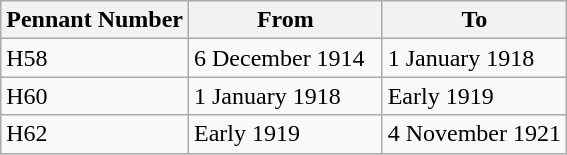<table class="wikitable" style="text-align:left">
<tr>
<th>Pennant Number</th>
<th>From</th>
<th>To</th>
</tr>
<tr>
<td>H58</td>
<td>6 December 1914  </td>
<td>1 January 1918</td>
</tr>
<tr>
<td>H60</td>
<td>1 January 1918</td>
<td>Early 1919</td>
</tr>
<tr>
<td>H62</td>
<td>Early 1919</td>
<td>4 November 1921</td>
</tr>
</table>
